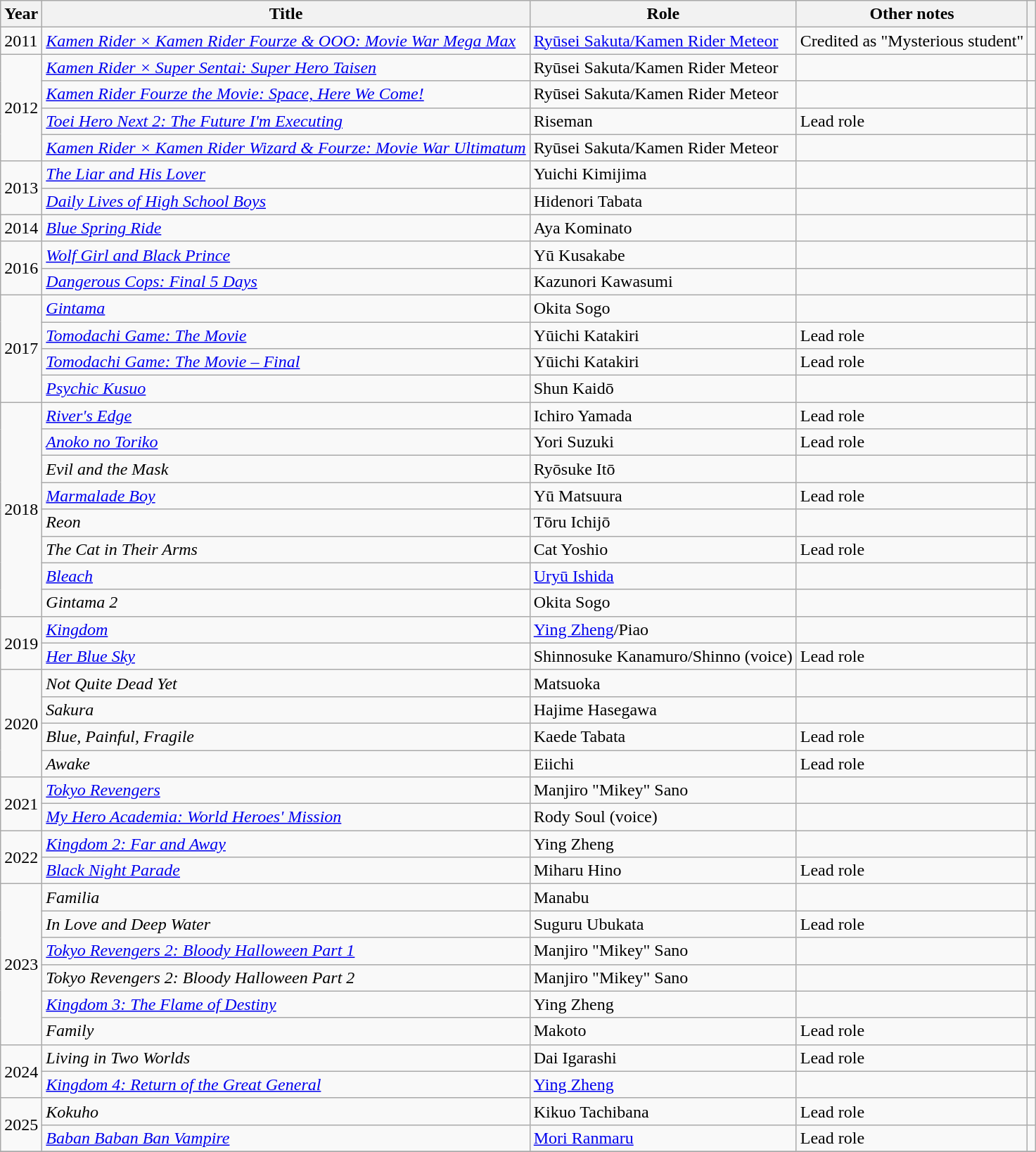<table class="wikitable sortable">
<tr>
<th>Year</th>
<th>Title</th>
<th>Role</th>
<th scope="col" class="unsortable">Other notes</th>
<th class="unsortable"></th>
</tr>
<tr>
<td>2011</td>
<td><em><a href='#'>Kamen Rider × Kamen Rider Fourze & OOO: Movie War Mega Max</a></em></td>
<td><a href='#'>Ryūsei Sakuta/Kamen Rider Meteor</a></td>
<td>Credited as "Mysterious student"</td>
<td></td>
</tr>
<tr>
<td rowspan= "4">2012</td>
<td><em><a href='#'>Kamen Rider × Super Sentai: Super Hero Taisen</a></em></td>
<td>Ryūsei Sakuta/Kamen Rider Meteor</td>
<td></td>
<td></td>
</tr>
<tr>
<td><em><a href='#'>Kamen Rider Fourze the Movie: Space, Here We Come!</a></em></td>
<td>Ryūsei Sakuta/Kamen Rider Meteor</td>
<td></td>
<td></td>
</tr>
<tr>
<td><em><a href='#'>Toei Hero Next 2: The Future I'm Executing</a></em></td>
<td>Riseman</td>
<td>Lead role</td>
<td></td>
</tr>
<tr>
<td><em><a href='#'>Kamen Rider × Kamen Rider Wizard & Fourze: Movie War Ultimatum</a></em></td>
<td>Ryūsei Sakuta/Kamen Rider Meteor</td>
<td></td>
<td></td>
</tr>
<tr>
<td rowspan="2">2013</td>
<td><em><a href='#'>The Liar and His Lover</a></em></td>
<td>Yuichi Kimijima</td>
<td></td>
<td></td>
</tr>
<tr>
<td><em><a href='#'>Daily Lives of High School Boys</a></em></td>
<td>Hidenori Tabata</td>
<td></td>
<td></td>
</tr>
<tr>
<td>2014</td>
<td><em><a href='#'>Blue Spring Ride</a></em></td>
<td>Aya Kominato</td>
<td></td>
<td></td>
</tr>
<tr>
<td rowspan="2">2016</td>
<td><em><a href='#'>Wolf Girl and Black Prince</a></em></td>
<td>Yū Kusakabe</td>
<td></td>
<td></td>
</tr>
<tr>
<td><em><a href='#'>Dangerous Cops: Final 5 Days</a></em></td>
<td>Kazunori Kawasumi</td>
<td></td>
<td></td>
</tr>
<tr>
<td rowspan="4">2017</td>
<td><em><a href='#'>Gintama</a></em></td>
<td>Okita Sogo</td>
<td></td>
<td></td>
</tr>
<tr>
<td><a href='#'><em>Tomodachi Game: The Movie</em></a></td>
<td>Yūichi Katakiri</td>
<td>Lead role</td>
<td></td>
</tr>
<tr>
<td><a href='#'><em>Tomodachi Game: The Movie – Final</em></a></td>
<td>Yūichi Katakiri</td>
<td>Lead role</td>
<td></td>
</tr>
<tr>
<td><em><a href='#'>Psychic Kusuo</a></em></td>
<td>Shun Kaidō</td>
<td></td>
<td></td>
</tr>
<tr>
<td rowspan="8">2018</td>
<td><em><a href='#'>River's Edge</a></em></td>
<td>Ichiro Yamada</td>
<td>Lead role</td>
<td></td>
</tr>
<tr>
<td><em><a href='#'>Anoko no Toriko</a></em></td>
<td>Yori Suzuki</td>
<td>Lead role</td>
<td></td>
</tr>
<tr>
<td><em>Evil and the Mask</em></td>
<td>Ryōsuke Itō</td>
<td></td>
<td></td>
</tr>
<tr>
<td><em><a href='#'>Marmalade Boy</a></em></td>
<td>Yū Matsuura</td>
<td>Lead role</td>
<td></td>
</tr>
<tr>
<td><em>Reon</em></td>
<td>Tōru Ichijō</td>
<td></td>
<td></td>
</tr>
<tr>
<td><em>The Cat in Their Arms</em></td>
<td>Cat Yoshio</td>
<td>Lead role</td>
<td></td>
</tr>
<tr>
<td><em><a href='#'>Bleach</a></em></td>
<td><a href='#'>Uryū Ishida</a></td>
<td></td>
<td></td>
</tr>
<tr>
<td><em>Gintama 2</em></td>
<td>Okita Sogo</td>
<td></td>
<td></td>
</tr>
<tr>
<td rowspan="2">2019</td>
<td><em><a href='#'>Kingdom</a></em></td>
<td><a href='#'>Ying Zheng</a>/Piao</td>
<td></td>
<td></td>
</tr>
<tr>
<td><em><a href='#'>Her Blue Sky</a></em></td>
<td>Shinnosuke Kanamuro/Shinno (voice)</td>
<td>Lead role</td>
<td></td>
</tr>
<tr>
<td rowspan="4">2020</td>
<td><em>Not Quite Dead Yet</em></td>
<td>Matsuoka</td>
<td></td>
<td></td>
</tr>
<tr>
<td><em>Sakura</em></td>
<td>Hajime Hasegawa</td>
<td></td>
<td></td>
</tr>
<tr>
<td><em>Blue, Painful, Fragile</em></td>
<td>Kaede Tabata</td>
<td>Lead role</td>
<td></td>
</tr>
<tr>
<td><em>Awake</em></td>
<td>Eiichi</td>
<td>Lead role</td>
<td></td>
</tr>
<tr>
<td rowspan="2">2021</td>
<td><em><a href='#'>Tokyo Revengers</a></em></td>
<td>Manjiro "Mikey" Sano</td>
<td></td>
<td></td>
</tr>
<tr>
<td><em><a href='#'>My Hero Academia: World Heroes' Mission</a></em></td>
<td>Rody Soul (voice)</td>
<td></td>
<td></td>
</tr>
<tr>
<td rowspan="2">2022</td>
<td><em><a href='#'>Kingdom 2: Far and Away</a></em></td>
<td>Ying Zheng</td>
<td></td>
<td></td>
</tr>
<tr>
<td><em><a href='#'>Black Night Parade</a></em></td>
<td>Miharu Hino</td>
<td>Lead role</td>
<td></td>
</tr>
<tr>
<td rowspan=6>2023</td>
<td><em>Familia</em></td>
<td>Manabu</td>
<td></td>
<td></td>
</tr>
<tr>
<td><em>In Love and Deep Water</em></td>
<td>Suguru Ubukata</td>
<td>Lead role</td>
<td></td>
</tr>
<tr>
<td><em><a href='#'>Tokyo Revengers 2: Bloody Halloween Part 1</a></em></td>
<td>Manjiro "Mikey" Sano</td>
<td></td>
<td></td>
</tr>
<tr>
<td><em>Tokyo Revengers 2: Bloody Halloween Part 2</em></td>
<td>Manjiro "Mikey" Sano</td>
<td></td>
<td></td>
</tr>
<tr>
<td><em><a href='#'>Kingdom 3: The Flame of Destiny</a></em></td>
<td>Ying Zheng</td>
<td></td>
<td></td>
</tr>
<tr>
<td><em>Family</em></td>
<td>Makoto</td>
<td>Lead role</td>
<td></td>
</tr>
<tr>
<td rowspan=2>2024</td>
<td><em>Living in Two Worlds</em></td>
<td>Dai Igarashi</td>
<td>Lead role</td>
<td></td>
</tr>
<tr>
<td><em><a href='#'>Kingdom 4: Return of the Great General</a></em></td>
<td><a href='#'>Ying Zheng</a></td>
<td></td>
<td></td>
</tr>
<tr>
<td rowspan=2>2025</td>
<td><em>Kokuho</em></td>
<td>Kikuo Tachibana</td>
<td>Lead role</td>
<td></td>
</tr>
<tr>
<td><em><a href='#'>Baban Baban Ban Vampire</a></em></td>
<td><a href='#'>Mori Ranmaru</a></td>
<td>Lead role</td>
<td></td>
</tr>
<tr>
</tr>
</table>
